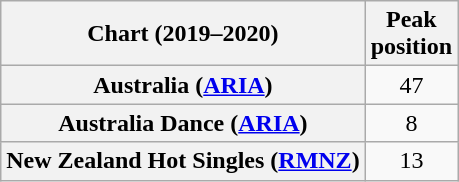<table class="wikitable sortable plainrowheaders" style="text-align:center">
<tr>
<th scope="col">Chart (2019–2020)</th>
<th scope="col">Peak<br>position</th>
</tr>
<tr>
<th scope="row">Australia (<a href='#'>ARIA</a>)</th>
<td>47</td>
</tr>
<tr>
<th scope="row">Australia Dance (<a href='#'>ARIA</a>)</th>
<td>8</td>
</tr>
<tr>
<th scope="row">New Zealand Hot Singles (<a href='#'>RMNZ</a>)</th>
<td>13</td>
</tr>
</table>
